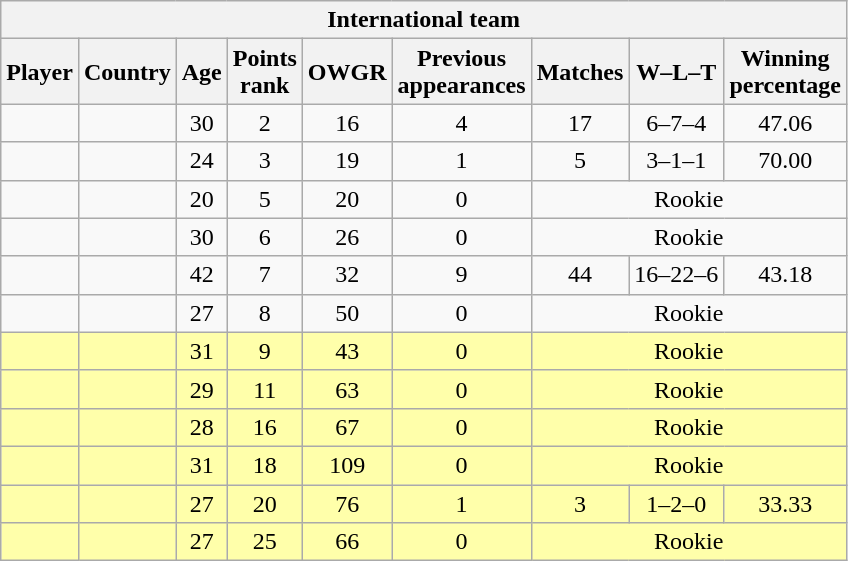<table class="wikitable sortable" style="text-align:center">
<tr>
<th colspan=9>International team</th>
</tr>
<tr>
<th>Player</th>
<th>Country</th>
<th>Age</th>
<th data-sort-type="number">Points<br>rank</th>
<th data-sort-type="number">OWGR</th>
<th data-sort-type="number">Previous<br>appearances</th>
<th data-sort-type="number">Matches</th>
<th data-sort-type="number">W–L–T</th>
<th data-sort-type="number">Winning<br>percentage</th>
</tr>
<tr>
<td align=left></td>
<td align=left></td>
<td>30</td>
<td>2</td>
<td>16</td>
<td>4</td>
<td>17</td>
<td>6–7–4</td>
<td>47.06</td>
</tr>
<tr>
<td align=left></td>
<td align=left></td>
<td>24</td>
<td>3</td>
<td>19</td>
<td>1</td>
<td>5</td>
<td>3–1–1</td>
<td>70.00</td>
</tr>
<tr>
<td align=left></td>
<td align=left></td>
<td>20</td>
<td>5</td>
<td>20</td>
<td>0</td>
<td colspan=3>Rookie</td>
</tr>
<tr>
<td align=left></td>
<td align=left></td>
<td>30</td>
<td>6</td>
<td>26</td>
<td>0</td>
<td colspan=3>Rookie</td>
</tr>
<tr>
<td align=left></td>
<td align=left></td>
<td>42</td>
<td>7</td>
<td>32</td>
<td>9</td>
<td>44</td>
<td>16–22–6</td>
<td>43.18</td>
</tr>
<tr>
<td align=left></td>
<td align=left></td>
<td>27</td>
<td>8</td>
<td>50</td>
<td>0</td>
<td colspan=3>Rookie</td>
</tr>
<tr style="background:#ffa;">
<td align=left></td>
<td align=left></td>
<td>31</td>
<td>9</td>
<td>43</td>
<td>0</td>
<td colspan=3>Rookie</td>
</tr>
<tr style="background:#ffa;">
<td align=left></td>
<td align=left></td>
<td>29</td>
<td>11</td>
<td>63</td>
<td>0</td>
<td colspan=3>Rookie</td>
</tr>
<tr style="background:#ffa;">
<td align=left></td>
<td align=left></td>
<td>28</td>
<td>16</td>
<td>67</td>
<td>0</td>
<td colspan=3>Rookie</td>
</tr>
<tr style="background:#ffa;">
<td align=left></td>
<td align=left></td>
<td>31</td>
<td>18</td>
<td>109</td>
<td>0</td>
<td colspan=3>Rookie</td>
</tr>
<tr style="background:#ffa;">
<td align=left></td>
<td align=left></td>
<td>27</td>
<td>20</td>
<td>76</td>
<td>1</td>
<td>3</td>
<td>1–2–0</td>
<td>33.33</td>
</tr>
<tr style="background:#ffa;">
<td align=left></td>
<td align=left></td>
<td>27</td>
<td>25</td>
<td>66</td>
<td>0</td>
<td colspan=3>Rookie</td>
</tr>
</table>
